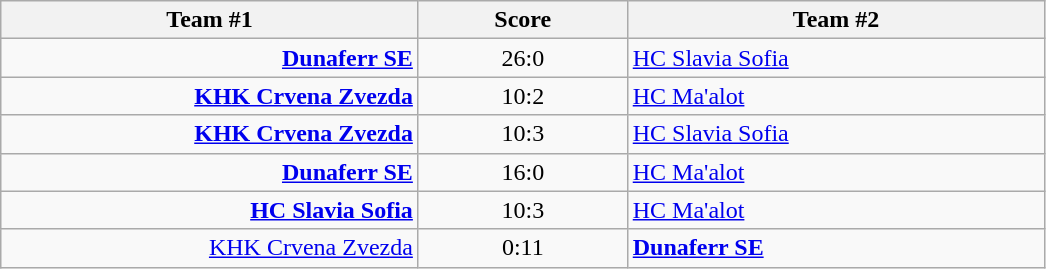<table class="wikitable" style="text-align: center;">
<tr>
<th width=22%>Team #1</th>
<th width=11%>Score</th>
<th width=22%>Team #2</th>
</tr>
<tr>
<td style="text-align: right;"><strong><a href='#'>Dunaferr SE</a></strong> </td>
<td>26:0</td>
<td style="text-align: left;"> <a href='#'>HC Slavia Sofia</a></td>
</tr>
<tr>
<td style="text-align: right;"><strong><a href='#'>KHK Crvena Zvezda</a></strong> </td>
<td>10:2</td>
<td style="text-align: left;"> <a href='#'>HC Ma'alot</a></td>
</tr>
<tr>
<td style="text-align: right;"><strong><a href='#'>KHK Crvena Zvezda</a></strong> </td>
<td>10:3</td>
<td style="text-align: left;"> <a href='#'>HC Slavia Sofia</a></td>
</tr>
<tr>
<td style="text-align: right;"><strong><a href='#'>Dunaferr SE</a></strong> </td>
<td>16:0</td>
<td style="text-align: left;"> <a href='#'>HC Ma'alot</a></td>
</tr>
<tr>
<td style="text-align: right;"><strong><a href='#'>HC Slavia Sofia</a></strong> </td>
<td>10:3</td>
<td style="text-align: left;"> <a href='#'>HC Ma'alot</a></td>
</tr>
<tr>
<td style="text-align: right;"><a href='#'>KHK Crvena Zvezda</a> </td>
<td>0:11</td>
<td style="text-align: left;"> <strong><a href='#'>Dunaferr SE</a></strong></td>
</tr>
</table>
